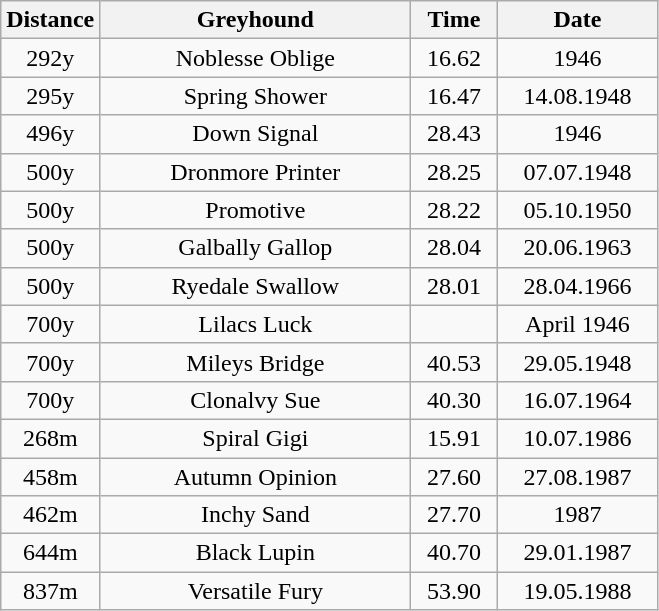<table class="wikitable" style="font-size: 100%">
<tr>
<th width=50>Distance</th>
<th width=200>Greyhound</th>
<th width=50>Time</th>
<th width=100>Date</th>
</tr>
<tr align=center>
<td>292y</td>
<td>Noblesse Oblige</td>
<td>16.62</td>
<td>1946</td>
</tr>
<tr align=center>
<td>295y</td>
<td>Spring Shower</td>
<td>16.47</td>
<td>14.08.1948</td>
</tr>
<tr align=center>
<td>496y</td>
<td>Down Signal</td>
<td>28.43</td>
<td>1946</td>
</tr>
<tr align=center>
<td>500y</td>
<td>Dronmore Printer</td>
<td>28.25</td>
<td>07.07.1948</td>
</tr>
<tr align=center>
<td>500y</td>
<td>Promotive</td>
<td>28.22</td>
<td>05.10.1950</td>
</tr>
<tr align=center>
<td>500y</td>
<td>Galbally Gallop</td>
<td>28.04</td>
<td>20.06.1963</td>
</tr>
<tr align=center>
<td>500y</td>
<td>Ryedale Swallow</td>
<td>28.01</td>
<td>28.04.1966</td>
</tr>
<tr align=center>
<td>700y</td>
<td>Lilacs Luck</td>
<td></td>
<td>April 1946</td>
</tr>
<tr align=center>
<td>700y</td>
<td>Mileys Bridge</td>
<td>40.53</td>
<td>29.05.1948</td>
</tr>
<tr align=center>
<td>700y</td>
<td>Clonalvy Sue</td>
<td>40.30</td>
<td>16.07.1964</td>
</tr>
<tr align=center>
<td>268m</td>
<td>Spiral Gigi</td>
<td>15.91</td>
<td>10.07.1986</td>
</tr>
<tr align=center>
<td>458m</td>
<td>Autumn Opinion</td>
<td>27.60</td>
<td>27.08.1987</td>
</tr>
<tr align=center>
<td>462m</td>
<td>Inchy Sand</td>
<td>27.70</td>
<td>1987</td>
</tr>
<tr align=center>
<td>644m</td>
<td>Black Lupin</td>
<td>40.70</td>
<td>29.01.1987</td>
</tr>
<tr align=center>
<td>837m</td>
<td>Versatile Fury</td>
<td>53.90</td>
<td>19.05.1988</td>
</tr>
</table>
